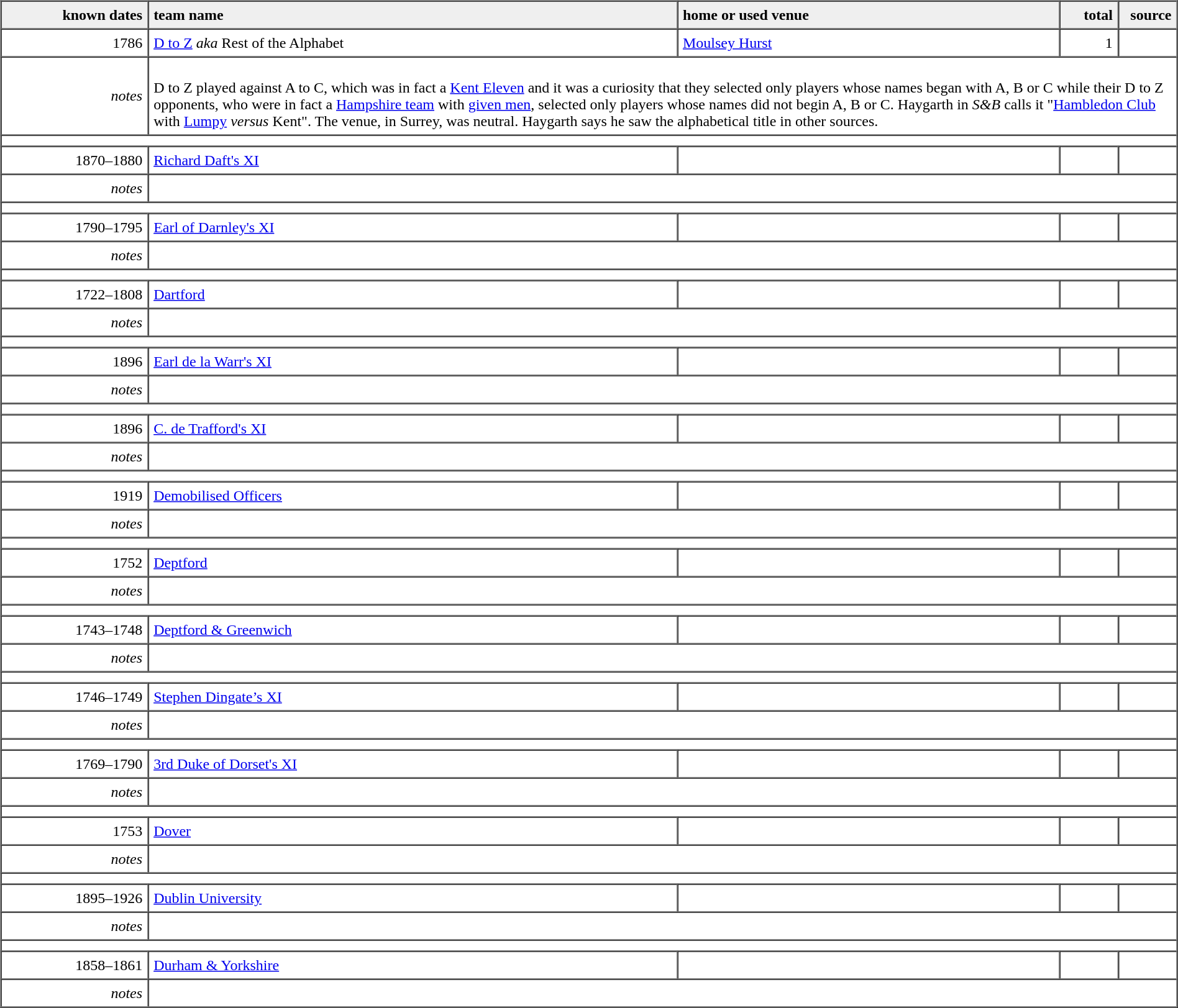<table border="1" cellpadding="5" cellspacing="0">
<tr style="background:#efefef;">
<th style="width:12.5%; text-align:right;">known dates</th>
<th style="width:45.0%; text-align:left;">team name</th>
<th style="width:32.5%; text-align:left;">home or used venue</th>
<th style="width:5.00%; text-align:right;">total</th>
<th style="width:5.00%; text-align:right;">source</th>
</tr>
<tr>
<td style="text-align:right;">1786</td>
<td><a href='#'>D to Z</a> <em>aka</em> Rest of the Alphabet</td>
<td><a href='#'>Moulsey Hurst</a></td>
<td style="text-align:right;">1</td>
<td style="text-align:right;"></td>
</tr>
<tr>
<td style="text-align:right;"><em>notes</em></td>
<td colspan="4"><br>D to Z played against A to C, which was in fact a <a href='#'>Kent Eleven</a> and it was a curiosity that they selected only players whose names began with A, B or C while their D to Z opponents, who were in fact a <a href='#'>Hampshire team</a> with <a href='#'>given men</a>, selected only players whose names did not begin A, B or C. Haygarth in <em>S&B</em> calls it "<a href='#'>Hambledon Club</a> with <a href='#'>Lumpy</a> <em>versus</em> Kent". The venue, in Surrey, was neutral. Haygarth says he saw the alphabetical title in other sources.</td>
</tr>
<tr>
<td colspan="5"></td>
</tr>
<tr>
<td style="text-align:right;">1870–1880</td>
<td><a href='#'>Richard Daft's XI</a></td>
<td></td>
<td style="text-align:right;"></td>
<td style="text-align:right;"></td>
</tr>
<tr>
<td style="text-align:right;"><em>notes</em></td>
<td colspan="4"></td>
</tr>
<tr>
<td colspan="5"></td>
</tr>
<tr>
<td style="text-align:right;">1790–1795</td>
<td><a href='#'>Earl of Darnley's XI</a></td>
<td></td>
<td style="text-align:right;"></td>
<td style="text-align:right;"></td>
</tr>
<tr>
<td style="text-align:right;"><em>notes</em></td>
<td colspan="4"></td>
</tr>
<tr>
<td colspan="5"></td>
</tr>
<tr>
<td style="text-align:right;">1722–1808</td>
<td><a href='#'>Dartford</a></td>
<td></td>
<td style="text-align:right;"></td>
<td style="text-align:right;"></td>
</tr>
<tr>
<td style="text-align:right;"><em>notes</em></td>
<td colspan="4"></td>
</tr>
<tr>
<td colspan="5"></td>
</tr>
<tr>
<td style="text-align:right;">1896</td>
<td><a href='#'>Earl de la Warr's XI</a></td>
<td></td>
<td style="text-align:right;"></td>
<td style="text-align:right;"></td>
</tr>
<tr>
<td style="text-align:right;"><em>notes</em></td>
<td colspan="4"></td>
</tr>
<tr>
<td colspan="5"></td>
</tr>
<tr>
<td style="text-align:right;">1896</td>
<td><a href='#'>C. de Trafford's XI</a></td>
<td></td>
<td style="text-align:right;"></td>
<td style="text-align:right;"></td>
</tr>
<tr>
<td style="text-align:right;"><em>notes</em></td>
<td colspan="4"></td>
</tr>
<tr>
<td colspan="5"></td>
</tr>
<tr>
<td style="text-align:right;">1919</td>
<td><a href='#'>Demobilised Officers</a></td>
<td></td>
<td style="text-align:right;"></td>
<td style="text-align:right;"></td>
</tr>
<tr>
<td style="text-align:right;"><em>notes</em></td>
<td colspan="4"></td>
</tr>
<tr>
<td colspan="5"></td>
</tr>
<tr>
<td style="text-align:right;">1752</td>
<td><a href='#'>Deptford</a></td>
<td></td>
<td style="text-align:right;"></td>
<td style="text-align:right;"></td>
</tr>
<tr>
<td style="text-align:right;"><em>notes</em></td>
<td colspan="4"></td>
</tr>
<tr>
<td colspan="5"></td>
</tr>
<tr>
<td style="text-align:right;">1743–1748</td>
<td><a href='#'>Deptford & Greenwich</a></td>
<td></td>
<td style="text-align:right;"></td>
<td style="text-align:right;"></td>
</tr>
<tr>
<td style="text-align:right;"><em>notes</em></td>
<td colspan="4"></td>
</tr>
<tr>
<td colspan="5"></td>
</tr>
<tr>
<td style="text-align:right;">1746–1749</td>
<td><a href='#'>Stephen Dingate’s XI</a></td>
<td></td>
<td style="text-align:right;"></td>
<td style="text-align:right;"></td>
</tr>
<tr>
<td style="text-align:right;"><em>notes</em></td>
<td colspan="4"></td>
</tr>
<tr>
<td colspan="5"></td>
</tr>
<tr>
<td style="text-align:right;">1769–1790</td>
<td><a href='#'>3rd Duke of Dorset's XI</a></td>
<td></td>
<td style="text-align:right;"></td>
<td style="text-align:right;"></td>
</tr>
<tr>
<td style="text-align:right;"><em>notes</em></td>
<td colspan="4"></td>
</tr>
<tr>
<td colspan="5"></td>
</tr>
<tr>
<td style="text-align:right;">1753</td>
<td><a href='#'>Dover</a></td>
<td></td>
<td style="text-align:right;"></td>
<td style="text-align:right;"></td>
</tr>
<tr>
<td style="text-align:right;"><em>notes</em></td>
<td colspan="4"></td>
</tr>
<tr>
<td colspan="5"></td>
</tr>
<tr>
<td style="text-align:right;">1895–1926</td>
<td><a href='#'>Dublin University</a></td>
<td></td>
<td style="text-align:right;"></td>
<td style="text-align:right;"></td>
</tr>
<tr>
<td style="text-align:right;"><em>notes</em></td>
<td colspan="4"></td>
</tr>
<tr>
<td colspan="5"></td>
</tr>
<tr>
<td style="text-align:right;">1858–1861</td>
<td><a href='#'>Durham & Yorkshire</a></td>
<td></td>
<td style="text-align:right;"></td>
<td style="text-align:right;"></td>
</tr>
<tr>
<td style="text-align:right;"><em>notes</em></td>
<td colspan="4"></td>
</tr>
</table>
